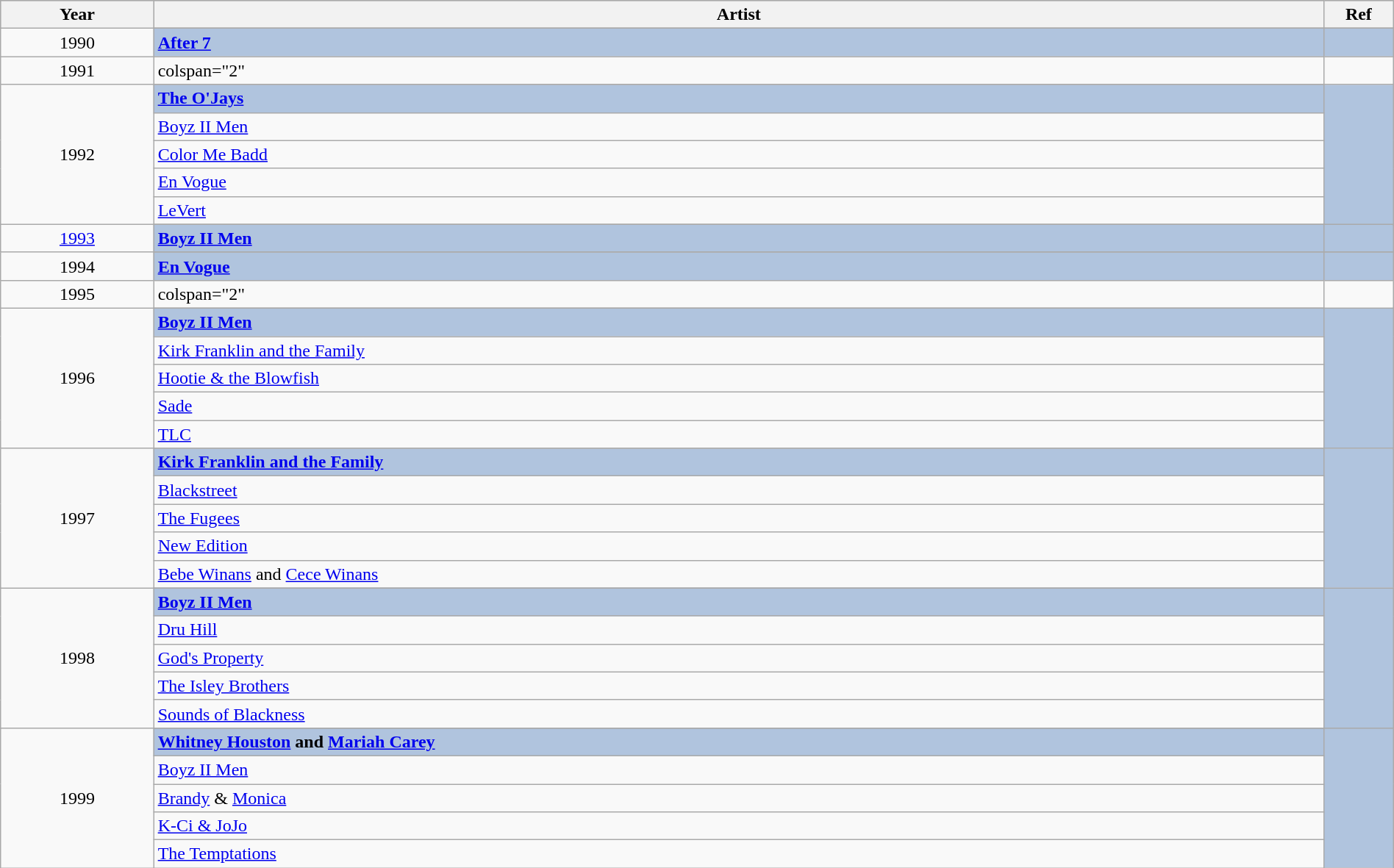<table class="wikitable" style="width:100%;">
<tr style="background:#bebebe;">
<th style="width:11%;">Year</th>
<th style="width:84%;">Artist</th>
<th style="width:5%;">Ref</th>
</tr>
<tr>
<td rowspan="2" align="center">1990</td>
</tr>
<tr style="background:#B0C4DE">
<td><strong><a href='#'>After 7</a></strong></td>
<td align="center"></td>
</tr>
<tr>
<td align="center">1991</td>
<td>colspan="2" </td>
</tr>
<tr>
<td rowspan="6" align="center">1992</td>
</tr>
<tr style="background:#B0C4DE">
<td><strong><a href='#'>The O'Jays</a></strong></td>
<td rowspan="6" align="center"></td>
</tr>
<tr>
<td><a href='#'>Boyz II Men</a></td>
</tr>
<tr>
<td><a href='#'>Color Me Badd</a></td>
</tr>
<tr>
<td><a href='#'>En Vogue</a></td>
</tr>
<tr>
<td><a href='#'>LeVert</a></td>
</tr>
<tr>
<td rowspan="2" align="center"><a href='#'>1993</a></td>
</tr>
<tr style="background:#B0C4DE">
<td><strong><a href='#'>Boyz II Men</a></strong></td>
<td align="center"></td>
</tr>
<tr>
<td rowspan="2" align="center">1994</td>
</tr>
<tr style="background:#B0C4DE">
<td><strong><a href='#'>En Vogue</a></strong></td>
<td align="center"></td>
</tr>
<tr>
<td align="center">1995</td>
<td>colspan="2" </td>
</tr>
<tr>
<td rowspan="6" align="center">1996</td>
</tr>
<tr style="background:#B0C4DE">
<td><strong><a href='#'>Boyz II Men</a></strong></td>
<td rowspan="6" align="center"></td>
</tr>
<tr>
<td><a href='#'>Kirk Franklin and the Family</a></td>
</tr>
<tr>
<td><a href='#'>Hootie & the Blowfish</a></td>
</tr>
<tr>
<td><a href='#'>Sade</a></td>
</tr>
<tr>
<td><a href='#'>TLC</a></td>
</tr>
<tr>
<td rowspan="6" align="center">1997</td>
</tr>
<tr style="background:#B0C4DE">
<td><strong><a href='#'>Kirk Franklin and the Family</a></strong></td>
<td rowspan="6" align="center"></td>
</tr>
<tr>
<td><a href='#'>Blackstreet</a></td>
</tr>
<tr>
<td><a href='#'>The Fugees</a></td>
</tr>
<tr>
<td><a href='#'>New Edition</a></td>
</tr>
<tr>
<td><a href='#'>Bebe Winans</a> and <a href='#'>Cece Winans</a></td>
</tr>
<tr>
<td rowspan="6" align="center">1998</td>
</tr>
<tr style="background:#B0C4DE">
<td><strong><a href='#'>Boyz II Men</a></strong></td>
<td rowspan="6" align="center"></td>
</tr>
<tr>
<td><a href='#'>Dru Hill</a></td>
</tr>
<tr>
<td><a href='#'>God's Property</a></td>
</tr>
<tr>
<td><a href='#'>The Isley Brothers</a></td>
</tr>
<tr>
<td><a href='#'>Sounds of Blackness</a></td>
</tr>
<tr>
<td rowspan="6" align="center">1999</td>
</tr>
<tr style="background:#B0C4DE">
<td><strong><a href='#'>Whitney Houston</a> and <a href='#'>Mariah Carey</a></strong></td>
<td rowspan="6" align="center"></td>
</tr>
<tr>
<td><a href='#'>Boyz II Men</a></td>
</tr>
<tr>
<td><a href='#'>Brandy</a> & <a href='#'>Monica</a></td>
</tr>
<tr>
<td><a href='#'>K-Ci & JoJo</a></td>
</tr>
<tr>
<td><a href='#'>The Temptations</a></td>
</tr>
</table>
